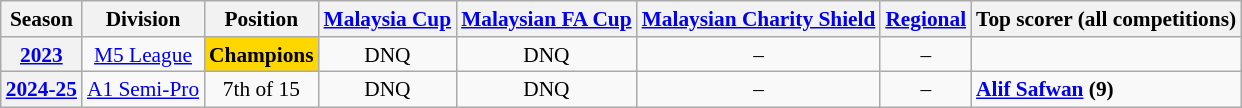<table class="wikitable" style="font-size:89%;">
<tr>
<th>Season</th>
<th>Division</th>
<th>Position</th>
<th><a href='#'>Malaysia Cup</a></th>
<th><a href='#'>Malaysian FA Cup</a></th>
<th><a href='#'>Malaysian Charity Shield</a></th>
<th><a href='#'>Regional</a></th>
<th>Top scorer (all competitions)</th>
</tr>
<tr>
<th style="text-align:center;"><a href='#'>2023</a></th>
<td style="text-align:center;"><a href='#'>M5 League</a></td>
<td bgcolor=gold style="text-align:center;"><strong>Champions</strong></td>
<td style="text-align:center;">DNQ</td>
<td style="text-align:center;">DNQ</td>
<td style="text-align:center;">–</td>
<td style="text-align:center;">–</td>
<td></td>
</tr>
<tr>
<th style="text-align:center;"><a href='#'>2024-25</a></th>
<td style="text-align:center;"><a href='#'>A1 Semi-Pro</a></td>
<td style="text-align:center;">7th of 15</td>
<td style="text-align:center;">DNQ</td>
<td style="text-align:center;">DNQ</td>
<td style="text-align:center;">–</td>
<td style="text-align:center;">–</td>
<td><strong> <a href='#'>Alif Safwan</a> (9)</strong></td>
</tr>
</table>
